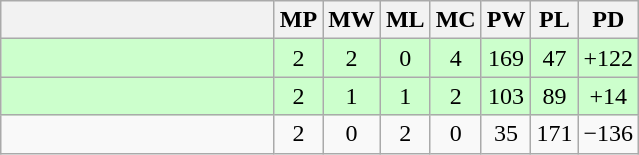<table class=wikitable style="text-align:center">
<tr>
<th width=175></th>
<th width=20>MP</th>
<th width=20>MW</th>
<th width=20>ML</th>
<th width=20>MC</th>
<th width=20>PW</th>
<th width=20>PL</th>
<th width=20>PD</th>
</tr>
<tr style="background-color:#ccffcc;">
<td style="text-align:left;"></td>
<td>2</td>
<td>2</td>
<td>0</td>
<td>4</td>
<td>169</td>
<td>47</td>
<td>+122</td>
</tr>
<tr style="background-color:#ccffcc;">
<td style="text-align:left;"></td>
<td>2</td>
<td>1</td>
<td>1</td>
<td>2</td>
<td>103</td>
<td>89</td>
<td>+14</td>
</tr>
<tr>
<td style="text-align:left;"></td>
<td>2</td>
<td>0</td>
<td>2</td>
<td>0</td>
<td>35</td>
<td>171</td>
<td>−136</td>
</tr>
</table>
